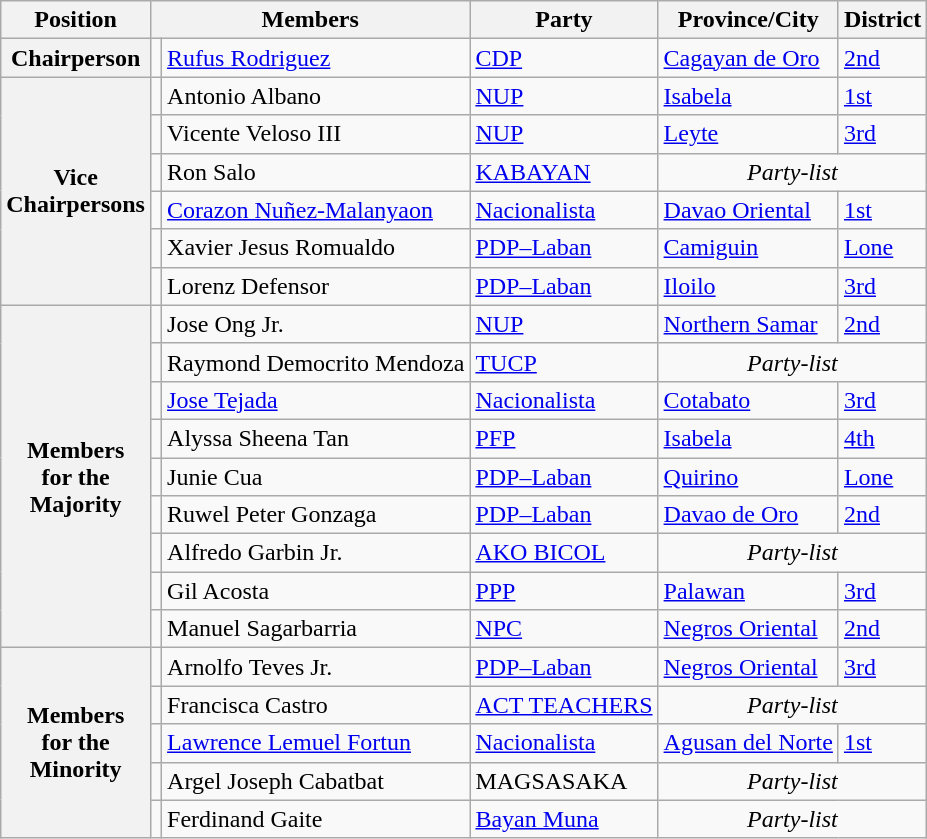<table class="wikitable" style="font-size: 100%;">
<tr>
<th>Position</th>
<th colspan="2">Members</th>
<th>Party</th>
<th>Province/City</th>
<th>District</th>
</tr>
<tr>
<th>Chairperson</th>
<td></td>
<td><a href='#'>Rufus Rodriguez</a></td>
<td><a href='#'>CDP</a></td>
<td><a href='#'>Cagayan de Oro</a></td>
<td><a href='#'>2nd</a></td>
</tr>
<tr>
<th rowspan="6">Vice<br>Chairpersons</th>
<td></td>
<td>Antonio Albano</td>
<td><a href='#'>NUP</a></td>
<td><a href='#'>Isabela</a></td>
<td><a href='#'>1st</a></td>
</tr>
<tr>
<td></td>
<td>Vicente Veloso III</td>
<td><a href='#'>NUP</a></td>
<td><a href='#'>Leyte</a></td>
<td><a href='#'>3rd</a></td>
</tr>
<tr>
<td></td>
<td>Ron Salo</td>
<td><a href='#'>KABAYAN</a></td>
<td align="center" colspan="2"><em>Party-list</em></td>
</tr>
<tr>
<td></td>
<td><a href='#'>Corazon Nuñez-Malanyaon</a></td>
<td><a href='#'>Nacionalista</a></td>
<td><a href='#'>Davao Oriental</a></td>
<td><a href='#'>1st</a></td>
</tr>
<tr>
<td></td>
<td>Xavier Jesus Romualdo</td>
<td><a href='#'>PDP–Laban</a></td>
<td><a href='#'>Camiguin</a></td>
<td><a href='#'>Lone</a></td>
</tr>
<tr>
<td></td>
<td>Lorenz Defensor</td>
<td><a href='#'>PDP–Laban</a></td>
<td><a href='#'>Iloilo</a></td>
<td><a href='#'>3rd</a></td>
</tr>
<tr>
<th rowspan="9">Members<br>for the<br>Majority</th>
<td></td>
<td>Jose Ong Jr.</td>
<td><a href='#'>NUP</a></td>
<td><a href='#'>Northern Samar</a></td>
<td><a href='#'>2nd</a></td>
</tr>
<tr>
<td></td>
<td>Raymond Democrito Mendoza</td>
<td><a href='#'>TUCP</a></td>
<td align="center" colspan="2"><em>Party-list</em></td>
</tr>
<tr>
<td></td>
<td><a href='#'>Jose Tejada</a></td>
<td><a href='#'>Nacionalista</a></td>
<td><a href='#'>Cotabato</a></td>
<td><a href='#'>3rd</a></td>
</tr>
<tr>
<td></td>
<td>Alyssa Sheena Tan</td>
<td><a href='#'>PFP</a></td>
<td><a href='#'>Isabela</a></td>
<td><a href='#'>4th</a></td>
</tr>
<tr>
<td></td>
<td>Junie Cua</td>
<td><a href='#'>PDP–Laban</a></td>
<td><a href='#'>Quirino</a></td>
<td><a href='#'>Lone</a></td>
</tr>
<tr>
<td></td>
<td>Ruwel Peter Gonzaga</td>
<td><a href='#'>PDP–Laban</a></td>
<td><a href='#'>Davao de Oro</a></td>
<td><a href='#'>2nd</a></td>
</tr>
<tr>
<td></td>
<td>Alfredo Garbin Jr.</td>
<td><a href='#'>AKO BICOL</a></td>
<td align="center" colspan="2"><em>Party-list</em></td>
</tr>
<tr>
<td></td>
<td>Gil Acosta</td>
<td><a href='#'>PPP</a></td>
<td><a href='#'>Palawan</a></td>
<td><a href='#'>3rd</a></td>
</tr>
<tr>
<td></td>
<td>Manuel Sagarbarria</td>
<td><a href='#'>NPC</a></td>
<td><a href='#'>Negros Oriental</a></td>
<td><a href='#'>2nd</a></td>
</tr>
<tr>
<th rowspan="5">Members<br>for the<br>Minority</th>
<td></td>
<td>Arnolfo Teves Jr.</td>
<td><a href='#'>PDP–Laban</a></td>
<td><a href='#'>Negros Oriental</a></td>
<td><a href='#'>3rd</a></td>
</tr>
<tr>
<td></td>
<td>Francisca Castro</td>
<td><a href='#'>ACT TEACHERS</a></td>
<td align="center" colspan="2"><em>Party-list</em></td>
</tr>
<tr>
<td></td>
<td><a href='#'>Lawrence Lemuel Fortun</a></td>
<td><a href='#'>Nacionalista</a></td>
<td><a href='#'>Agusan del Norte</a></td>
<td><a href='#'>1st</a></td>
</tr>
<tr>
<td></td>
<td>Argel Joseph Cabatbat</td>
<td>MAGSASAKA</td>
<td align="center" colspan="2"><em>Party-list</em></td>
</tr>
<tr>
<td></td>
<td>Ferdinand Gaite</td>
<td><a href='#'>Bayan Muna</a></td>
<td align="center" colspan="2"><em>Party-list</em></td>
</tr>
</table>
